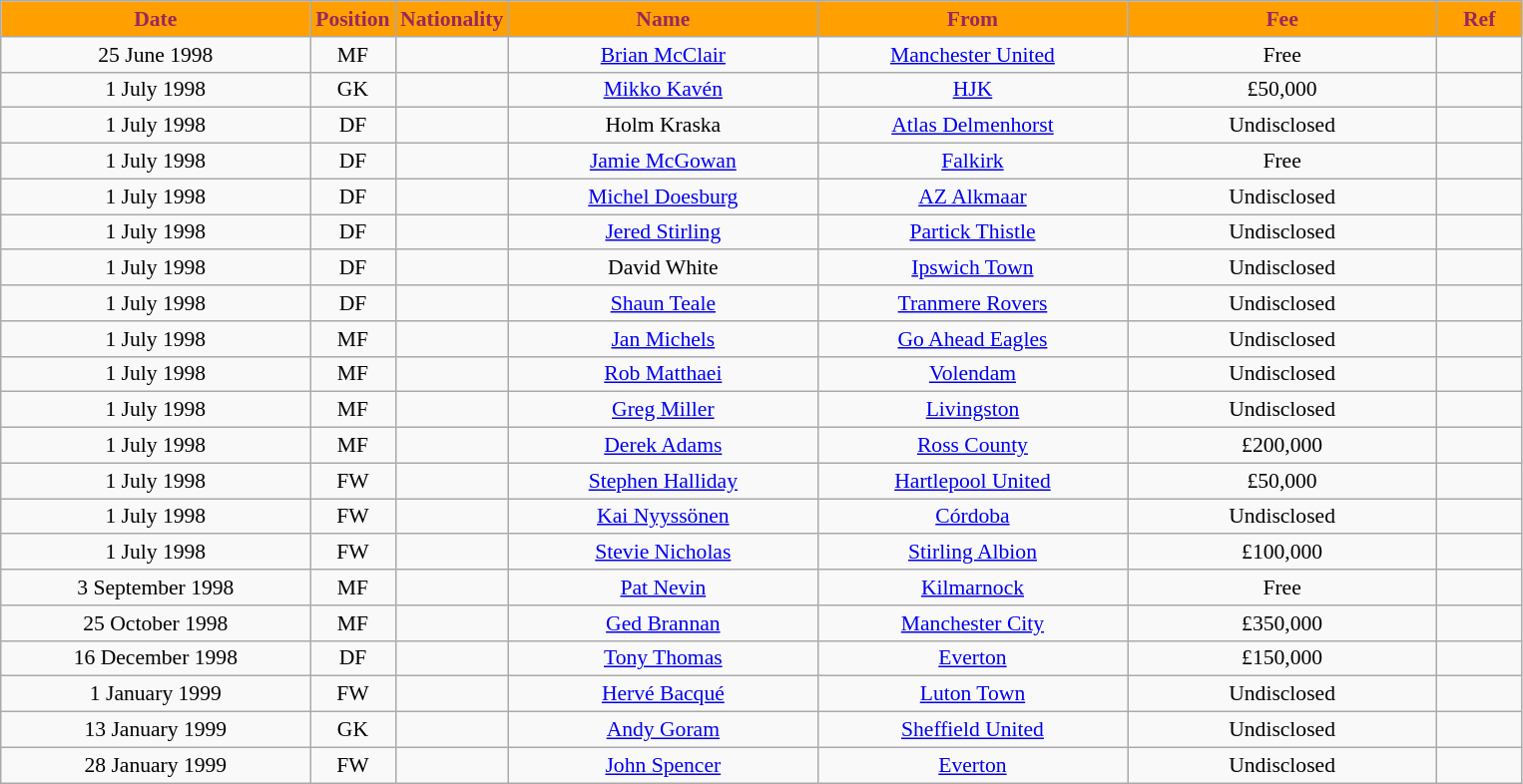<table class="wikitable"  style="text-align:center; font-size:90%; ">
<tr>
<th style="background:#ffa000; color:#98285c; width:200px;">Date</th>
<th style="background:#ffa000; color:#98285c; width:50px;">Position</th>
<th style="background:#ffa000; color:#98285c; width:50px;">Nationality</th>
<th style="background:#ffa000; color:#98285c; width:200px;">Name</th>
<th style="background:#ffa000; color:#98285c; width:200px;">From</th>
<th style="background:#ffa000; color:#98285c; width:200px;">Fee</th>
<th style="background:#ffa000; color:#98285c; width:50px;">Ref</th>
</tr>
<tr>
<td>25 June 1998</td>
<td>MF</td>
<td></td>
<td><a href='#'>Brian McClair</a></td>
<td><a href='#'>Manchester United</a></td>
<td>Free</td>
<td></td>
</tr>
<tr>
<td>1 July 1998</td>
<td>GK</td>
<td></td>
<td><a href='#'>Mikko Kavén</a></td>
<td><a href='#'>HJK</a></td>
<td>£50,000</td>
<td></td>
</tr>
<tr>
<td>1 July 1998</td>
<td>DF</td>
<td></td>
<td>Holm Kraska</td>
<td><a href='#'>Atlas Delmenhorst</a></td>
<td>Undisclosed</td>
<td></td>
</tr>
<tr>
<td>1 July 1998</td>
<td>DF</td>
<td></td>
<td><a href='#'>Jamie McGowan</a></td>
<td><a href='#'>Falkirk</a></td>
<td>Free</td>
<td></td>
</tr>
<tr>
<td>1 July 1998</td>
<td>DF</td>
<td></td>
<td><a href='#'>Michel Doesburg</a></td>
<td><a href='#'>AZ Alkmaar</a></td>
<td>Undisclosed</td>
<td></td>
</tr>
<tr>
<td>1 July 1998</td>
<td>DF</td>
<td></td>
<td><a href='#'>Jered Stirling</a></td>
<td><a href='#'>Partick Thistle</a></td>
<td>Undisclosed</td>
<td></td>
</tr>
<tr>
<td>1 July 1998</td>
<td>DF</td>
<td></td>
<td>David White</td>
<td><a href='#'>Ipswich Town</a></td>
<td>Undisclosed</td>
<td></td>
</tr>
<tr>
<td>1 July 1998</td>
<td>DF</td>
<td></td>
<td><a href='#'>Shaun Teale</a></td>
<td><a href='#'>Tranmere Rovers</a></td>
<td>Undisclosed</td>
<td></td>
</tr>
<tr>
<td>1 July 1998</td>
<td>MF</td>
<td></td>
<td><a href='#'>Jan Michels</a></td>
<td><a href='#'>Go Ahead Eagles</a></td>
<td>Undisclosed</td>
<td></td>
</tr>
<tr>
<td>1 July 1998</td>
<td>MF</td>
<td></td>
<td><a href='#'>Rob Matthaei</a></td>
<td><a href='#'>Volendam</a></td>
<td>Undisclosed</td>
<td></td>
</tr>
<tr>
<td>1 July 1998</td>
<td>MF</td>
<td></td>
<td><a href='#'>Greg Miller</a></td>
<td><a href='#'>Livingston</a></td>
<td>Undisclosed</td>
<td></td>
</tr>
<tr>
<td>1 July 1998</td>
<td>MF</td>
<td></td>
<td><a href='#'>Derek Adams</a></td>
<td><a href='#'>Ross County</a></td>
<td>£200,000</td>
<td></td>
</tr>
<tr>
<td>1 July 1998</td>
<td>FW</td>
<td></td>
<td><a href='#'>Stephen Halliday</a></td>
<td><a href='#'>Hartlepool United</a></td>
<td>£50,000</td>
<td></td>
</tr>
<tr>
<td>1 July 1998</td>
<td>FW</td>
<td></td>
<td><a href='#'>Kai Nyyssönen</a></td>
<td><a href='#'>Córdoba</a></td>
<td>Undisclosed</td>
<td></td>
</tr>
<tr>
<td>1 July 1998</td>
<td>FW</td>
<td></td>
<td><a href='#'>Stevie Nicholas</a></td>
<td><a href='#'>Stirling Albion</a></td>
<td>£100,000</td>
<td></td>
</tr>
<tr>
<td>3 September 1998</td>
<td>MF</td>
<td></td>
<td><a href='#'>Pat Nevin</a></td>
<td><a href='#'>Kilmarnock</a></td>
<td>Free</td>
<td></td>
</tr>
<tr>
<td>25 October 1998</td>
<td>MF</td>
<td></td>
<td><a href='#'>Ged Brannan</a></td>
<td><a href='#'>Manchester City</a></td>
<td>£350,000</td>
<td></td>
</tr>
<tr>
<td>16 December 1998</td>
<td>DF</td>
<td></td>
<td><a href='#'>Tony Thomas</a></td>
<td><a href='#'>Everton</a></td>
<td>£150,000</td>
<td></td>
</tr>
<tr>
<td>1 January 1999</td>
<td>FW</td>
<td></td>
<td><a href='#'>Hervé Bacqué</a></td>
<td><a href='#'>Luton Town</a></td>
<td>Undisclosed</td>
<td></td>
</tr>
<tr>
<td>13 January 1999</td>
<td>GK</td>
<td></td>
<td><a href='#'>Andy Goram</a></td>
<td><a href='#'>Sheffield United</a></td>
<td>Undisclosed</td>
<td></td>
</tr>
<tr>
<td>28 January 1999</td>
<td>FW</td>
<td></td>
<td><a href='#'>John Spencer</a></td>
<td><a href='#'>Everton</a></td>
<td>Undisclosed</td>
<td></td>
</tr>
</table>
